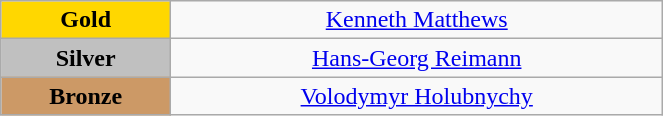<table class="wikitable" style="text-align:center; " width="35%">
<tr>
<td bgcolor="gold"><strong>Gold</strong></td>
<td><a href='#'>Kenneth Matthews</a><br>  <small><em></em></small></td>
</tr>
<tr>
<td bgcolor="silver"><strong>Silver</strong></td>
<td><a href='#'>Hans-Georg Reimann</a><br>  <small><em></em></small></td>
</tr>
<tr>
<td bgcolor="CC9966"><strong>Bronze</strong></td>
<td><a href='#'>Volodymyr Holubnychy</a><br>  <small><em></em></small></td>
</tr>
</table>
